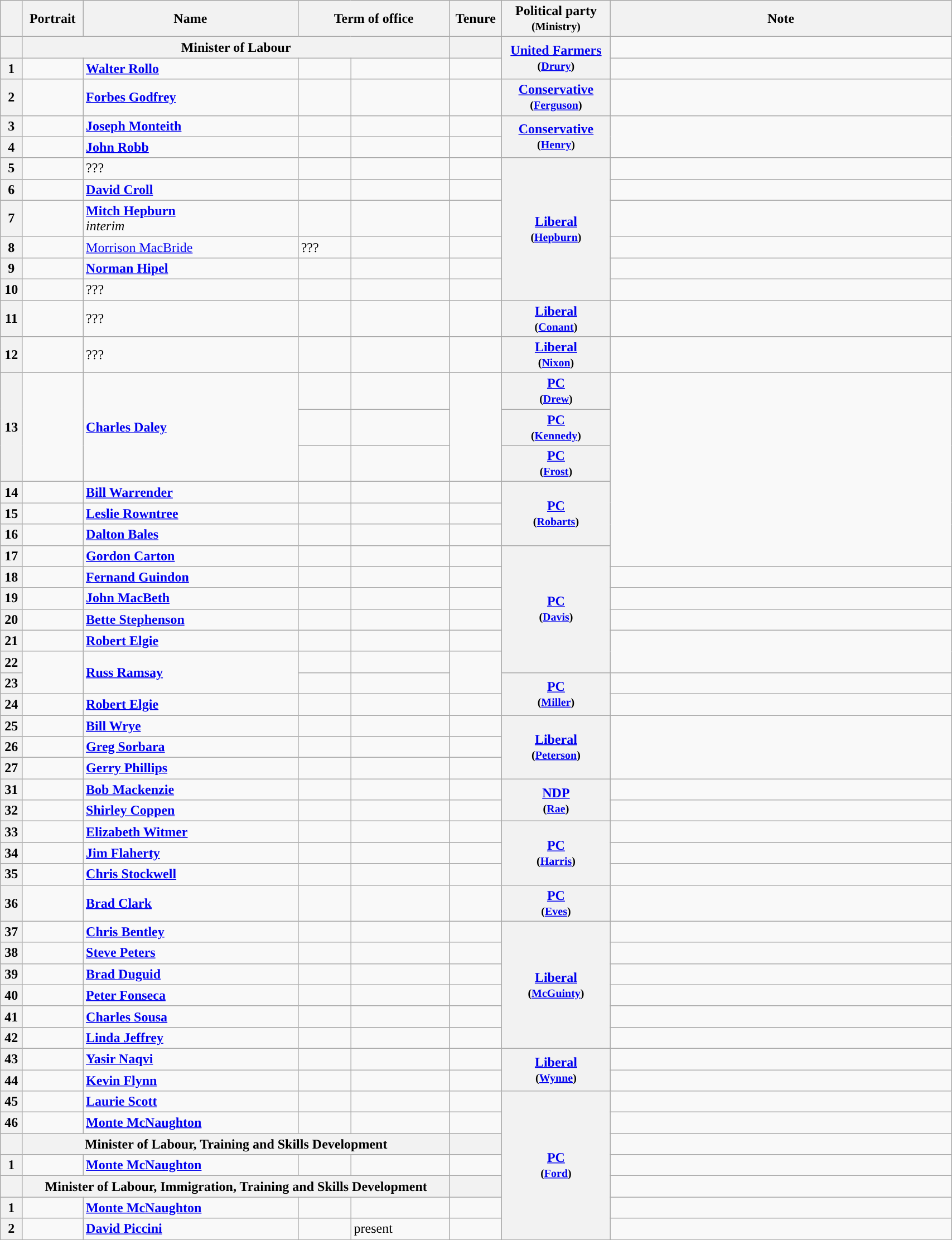<table class="wikitable" style="width: 90%">
<tr>
<th></th>
<th style="width: 65px;">Portrait</th>
<th>Name</th>
<th colspan=2>Term of office</th>
<th>Tenure</th>
<th>Political party<br><small>(Ministry)</small></th>
<th style="width: 400px;">Note</th>
</tr>
<tr>
<th></th>
<th colspan=4>Minister of Labour</th>
<th></th>
<th rowspan=2; style="background:"><a href='#'>United Farmers</a><br><small>(<a href='#'>Drury</a>)</small></th>
</tr>
<tr>
<th style="background:">1</th>
<td></td>
<td><strong><a href='#'>Walter Rollo</a></strong></td>
<td></td>
<td></td>
<td></td>
<td></td>
</tr>
<tr>
<th style="background:">2</th>
<td></td>
<td><strong><a href='#'>Forbes Godfrey</a></strong></td>
<td></td>
<td></td>
<td></td>
<th rowspan=1; style="background:"><a href='#'>Conservative</a><br><small>(<a href='#'>Ferguson</a>)</small></th>
<td></td>
</tr>
<tr>
<th style="background:">3</th>
<td></td>
<td><strong><a href='#'>Joseph Monteith</a></strong></td>
<td></td>
<td></td>
<td></td>
<th rowspan=2; style="background:"><a href='#'>Conservative</a><br><small>(<a href='#'>Henry</a>)</small></th>
</tr>
<tr>
<th style="background:">4</th>
<td></td>
<td><strong><a href='#'>John Robb</a></strong></td>
<td></td>
<td></td>
<td></td>
</tr>
<tr>
<th style="background:">5</th>
<td></td>
<td>???</td>
<td></td>
<td></td>
<td></td>
<th rowspan=6; style="background:"><a href='#'>Liberal</a><br><small>(<a href='#'>Hepburn</a>)</small></th>
<td></td>
</tr>
<tr>
<th style="background:">6</th>
<td></td>
<td><strong><a href='#'>David Croll</a></strong></td>
<td></td>
<td></td>
<td></td>
<td></td>
</tr>
<tr>
<th style="background:">7</th>
<td></td>
<td><strong><a href='#'>Mitch Hepburn</a></strong> <br> <em>interim</em></td>
<td></td>
<td></td>
<td></td>
<td></td>
</tr>
<tr>
<th style="background:">8</th>
<td></td>
<td><a href='#'>Morrison MacBride</a></td>
<td>???</td>
<td></td>
<td></td>
<td></td>
</tr>
<tr>
<th style="background:">9</th>
<td></td>
<td><strong><a href='#'>Norman Hipel</a></strong></td>
<td></td>
<td></td>
<td></td>
<td></td>
</tr>
<tr>
<th style="background:">10</th>
<td></td>
<td>???</td>
<td></td>
<td></td>
<td></td>
<td></td>
</tr>
<tr>
<th style="background:">11</th>
<td></td>
<td>???</td>
<td></td>
<td></td>
<td></td>
<th style="background:"><a href='#'>Liberal</a><br><small>(<a href='#'>Conant</a>)</small></th>
</tr>
<tr>
<th style="background:">12</th>
<td></td>
<td>???</td>
<td></td>
<td></td>
<td></td>
<th style="background:"><a href='#'>Liberal</a><br><small>(<a href='#'>Nixon</a>)</small></th>
<td></td>
</tr>
<tr>
<th rowspan=3; style="background:">13</th>
<td rowspan=3></td>
<td rowspan=3><strong><a href='#'>Charles Daley</a></strong></td>
<td></td>
<td></td>
<td rowspan=3></td>
<th style="background:"><a href='#'>PC</a><br><small>(<a href='#'>Drew</a>)</small></th>
</tr>
<tr>
<td></td>
<td></td>
<th style="background:"><a href='#'>PC</a><br><small>(<a href='#'>Kennedy</a>)</small></th>
</tr>
<tr>
<td></td>
<td></td>
<th style="background:"><a href='#'>PC</a><br><small>(<a href='#'>Frost</a>)</small></th>
</tr>
<tr>
<th style="background:">14</th>
<td></td>
<td><strong><a href='#'>Bill Warrender</a></strong></td>
<td></td>
<td></td>
<td></td>
<th rowspan=3; style="background:"><a href='#'>PC</a><br><small>(<a href='#'>Robarts</a>)</small></th>
</tr>
<tr>
<th style="background:">15</th>
<td></td>
<td><strong><a href='#'>Leslie Rowntree</a></strong></td>
<td></td>
<td></td>
<td></td>
</tr>
<tr>
<th style="background:">16</th>
<td></td>
<td><strong><a href='#'>Dalton Bales</a></strong></td>
<td></td>
<td></td>
<td></td>
</tr>
<tr>
<th style="background:">17</th>
<td></td>
<td><strong><a href='#'>Gordon Carton</a></strong></td>
<td></td>
<td></td>
<td></td>
<th rowspan=6; style="background:"><a href='#'>PC</a><br><small>(<a href='#'>Davis</a>)</small></th>
</tr>
<tr>
<th style="background:">18</th>
<td></td>
<td><strong><a href='#'>Fernand Guindon</a></strong></td>
<td></td>
<td></td>
<td></td>
<td></td>
</tr>
<tr>
<th style="background:">19</th>
<td></td>
<td><strong><a href='#'>John MacBeth</a></strong></td>
<td></td>
<td></td>
<td></td>
<td></td>
</tr>
<tr>
<th style="background:">20</th>
<td></td>
<td><strong><a href='#'>Bette Stephenson</a></strong></td>
<td></td>
<td></td>
<td></td>
<td></td>
</tr>
<tr>
<th style="background:">21</th>
<td></td>
<td><strong><a href='#'>Robert Elgie</a></strong></td>
<td></td>
<td></td>
<td></td>
</tr>
<tr>
<th style="background:">22</th>
<td rowspan=2></td>
<td rowspan=2><strong><a href='#'>Russ Ramsay</a></strong></td>
<td></td>
<td></td>
<td rowspan=2></td>
</tr>
<tr>
<th style="background:">23</th>
<td></td>
<td></td>
<th rowspan=2; style="background:"><a href='#'>PC</a><br><small>(<a href='#'>Miller</a>)</small></th>
<td></td>
</tr>
<tr>
<th style="background:">24</th>
<td></td>
<td><strong><a href='#'>Robert Elgie</a></strong></td>
<td></td>
<td></td>
<td></td>
<td></td>
</tr>
<tr>
<th style="background:">25</th>
<td></td>
<td><strong><a href='#'>Bill Wrye</a></strong></td>
<td></td>
<td></td>
<td></td>
<th rowspan=3; style="background:"><a href='#'>Liberal</a><br><small>(<a href='#'>Peterson</a>)</small></th>
</tr>
<tr>
<th style="background:">26</th>
<td></td>
<td><strong><a href='#'>Greg Sorbara</a></strong></td>
<td></td>
<td></td>
<td></td>
</tr>
<tr>
<th style="background:">27</th>
<td></td>
<td><strong><a href='#'>Gerry Phillips</a></strong></td>
<td></td>
<td></td>
<td></td>
</tr>
<tr>
<th style="background:">31</th>
<td></td>
<td><strong><a href='#'>Bob Mackenzie</a></strong></td>
<td></td>
<td></td>
<td></td>
<th rowspan=2; style="background:"><a href='#'>NDP</a><br><small>(<a href='#'>Rae</a>)</small></th>
<td></td>
</tr>
<tr>
<th style="background:">32</th>
<td></td>
<td><strong><a href='#'>Shirley Coppen</a></strong></td>
<td></td>
<td></td>
<td></td>
<td></td>
</tr>
<tr>
<th style="background:">33</th>
<td></td>
<td><strong><a href='#'>Elizabeth Witmer</a></strong></td>
<td></td>
<td></td>
<td></td>
<th rowspan=3; style="background:"><a href='#'>PC</a><br><small>(<a href='#'>Harris</a>)</small></th>
<td></td>
</tr>
<tr>
<th style="background:">34</th>
<td></td>
<td><strong><a href='#'>Jim Flaherty</a></strong></td>
<td></td>
<td></td>
<td></td>
<td></td>
</tr>
<tr>
<th style="background:">35</th>
<td></td>
<td><strong><a href='#'>Chris Stockwell</a></strong></td>
<td></td>
<td></td>
<td></td>
<td></td>
</tr>
<tr>
<th style="background:">36</th>
<td></td>
<td><strong><a href='#'>Brad Clark</a></strong></td>
<td></td>
<td></td>
<td></td>
<th style="background:"><a href='#'>PC</a><br><small>(<a href='#'>Eves</a>)</small></th>
</tr>
<tr>
<th style="background:">37</th>
<td></td>
<td><strong><a href='#'>Chris Bentley</a></strong></td>
<td></td>
<td></td>
<td></td>
<th rowspan=6; style="background:"><a href='#'>Liberal</a><br><small>(<a href='#'>McGuinty</a>)</small></th>
<td></td>
</tr>
<tr>
<th style="background:">38</th>
<td></td>
<td><strong><a href='#'>Steve Peters</a></strong></td>
<td></td>
<td></td>
<td></td>
<td></td>
</tr>
<tr>
<th style="background:">39</th>
<td></td>
<td><strong><a href='#'>Brad Duguid</a></strong></td>
<td></td>
<td></td>
<td></td>
<td></td>
</tr>
<tr>
<th style="background:">40</th>
<td></td>
<td><strong><a href='#'>Peter Fonseca</a></strong></td>
<td></td>
<td></td>
<td></td>
<td></td>
</tr>
<tr>
<th style="background:">41</th>
<td></td>
<td><strong><a href='#'>Charles Sousa</a></strong></td>
<td></td>
<td></td>
<td></td>
<td></td>
</tr>
<tr>
<th style="background:">42</th>
<td></td>
<td><strong><a href='#'>Linda Jeffrey</a></strong></td>
<td></td>
<td></td>
<td></td>
<td></td>
</tr>
<tr>
<th style="background:">43</th>
<td></td>
<td><strong><a href='#'>Yasir Naqvi</a></strong></td>
<td></td>
<td></td>
<td></td>
<th rowspan=2; style="background:"><a href='#'>Liberal</a><br><small>(<a href='#'>Wynne</a>)</small></th>
</tr>
<tr>
<th style="background:">44</th>
<td></td>
<td><strong><a href='#'>Kevin Flynn</a></strong></td>
<td></td>
<td></td>
<td></td>
<td></td>
</tr>
<tr>
<th style="background:">45</th>
<td></td>
<td><strong><a href='#'>Laurie Scott</a></strong></td>
<td></td>
<td></td>
<td></td>
<th rowspan=7; style="background:"><a href='#'>PC</a><br><small>(<a href='#'>Ford</a>)</small></th>
<td></td>
</tr>
<tr>
<th style="background:">46</th>
<td></td>
<td><strong><a href='#'>Monte McNaughton</a></strong></td>
<td></td>
<td></td>
<td></td>
<td></td>
</tr>
<tr>
<th></th>
<th colspan=4>Minister of Labour, Training and Skills Development</th>
<th></th>
</tr>
<tr>
<th style="background:">1</th>
<td></td>
<td><strong><a href='#'>Monte McNaughton</a></strong></td>
<td></td>
<td></td>
<td></td>
<td></td>
</tr>
<tr>
<th></th>
<th colspan=4>Minister of Labour, Immigration, Training and Skills Development</th>
<th></th>
</tr>
<tr>
<th style="background:">1</th>
<td></td>
<td><strong><a href='#'>Monte McNaughton</a></strong></td>
<td></td>
<td></td>
<td></td>
<td></td>
</tr>
<tr>
<th style="background:">2</th>
<td></td>
<td><strong><a href='#'>David Piccini</a></strong></td>
<td></td>
<td>present</td>
<td></td>
<td></td>
</tr>
<tr>
</tr>
</table>
